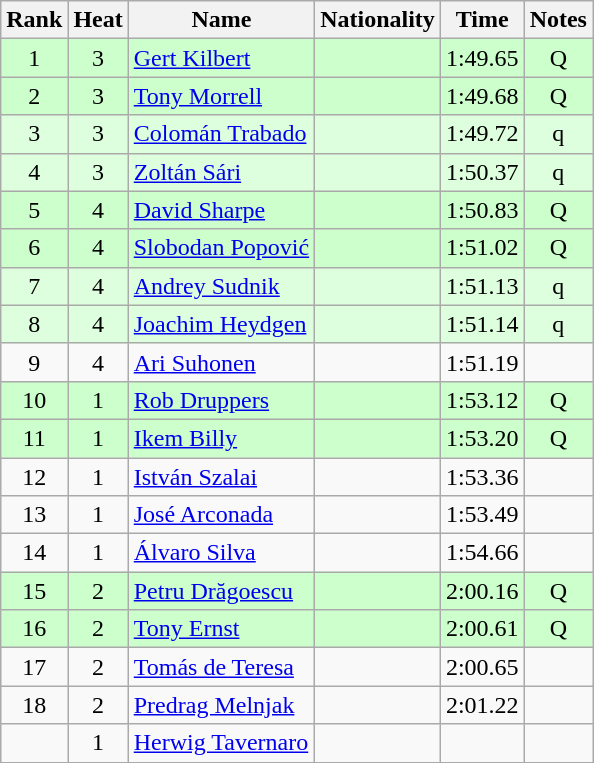<table class="wikitable sortable" style="text-align:center">
<tr>
<th>Rank</th>
<th>Heat</th>
<th>Name</th>
<th>Nationality</th>
<th>Time</th>
<th>Notes</th>
</tr>
<tr bgcolor=ccffcc>
<td>1</td>
<td>3</td>
<td align="left"><a href='#'>Gert Kilbert</a></td>
<td align=left></td>
<td>1:49.65</td>
<td>Q</td>
</tr>
<tr bgcolor=ccffcc>
<td>2</td>
<td>3</td>
<td align="left"><a href='#'>Tony Morrell</a></td>
<td align=left></td>
<td>1:49.68</td>
<td>Q</td>
</tr>
<tr bgcolor=ddffdd>
<td>3</td>
<td>3</td>
<td align="left"><a href='#'>Colomán Trabado</a></td>
<td align=left></td>
<td>1:49.72</td>
<td>q</td>
</tr>
<tr bgcolor=ddffdd>
<td>4</td>
<td>3</td>
<td align="left"><a href='#'>Zoltán Sári</a></td>
<td align=left></td>
<td>1:50.37</td>
<td>q</td>
</tr>
<tr bgcolor=ccffcc>
<td>5</td>
<td>4</td>
<td align="left"><a href='#'>David Sharpe</a></td>
<td align=left></td>
<td>1:50.83</td>
<td>Q</td>
</tr>
<tr bgcolor=ccffcc>
<td>6</td>
<td>4</td>
<td align="left"><a href='#'>Slobodan Popović</a></td>
<td align=left></td>
<td>1:51.02</td>
<td>Q</td>
</tr>
<tr bgcolor=ddffdd>
<td>7</td>
<td>4</td>
<td align="left"><a href='#'>Andrey Sudnik</a></td>
<td align=left></td>
<td>1:51.13</td>
<td>q</td>
</tr>
<tr bgcolor=ddffdd>
<td>8</td>
<td>4</td>
<td align="left"><a href='#'>Joachim Heydgen</a></td>
<td align=left></td>
<td>1:51.14</td>
<td>q</td>
</tr>
<tr>
<td>9</td>
<td>4</td>
<td align="left"><a href='#'>Ari Suhonen</a></td>
<td align=left></td>
<td>1:51.19</td>
<td></td>
</tr>
<tr bgcolor=ccffcc>
<td>10</td>
<td>1</td>
<td align="left"><a href='#'>Rob Druppers</a></td>
<td align=left></td>
<td>1:53.12</td>
<td>Q</td>
</tr>
<tr bgcolor=ccffcc>
<td>11</td>
<td>1</td>
<td align="left"><a href='#'>Ikem Billy</a></td>
<td align=left></td>
<td>1:53.20</td>
<td>Q</td>
</tr>
<tr>
<td>12</td>
<td>1</td>
<td align="left"><a href='#'>István Szalai</a></td>
<td align=left></td>
<td>1:53.36</td>
<td></td>
</tr>
<tr>
<td>13</td>
<td>1</td>
<td align="left"><a href='#'>José Arconada</a></td>
<td align=left></td>
<td>1:53.49</td>
<td></td>
</tr>
<tr>
<td>14</td>
<td>1</td>
<td align="left"><a href='#'>Álvaro Silva</a></td>
<td align=left></td>
<td>1:54.66</td>
<td></td>
</tr>
<tr bgcolor=ccffcc>
<td>15</td>
<td>2</td>
<td align="left"><a href='#'>Petru Drăgoescu</a></td>
<td align=left></td>
<td>2:00.16</td>
<td>Q</td>
</tr>
<tr bgcolor=ccffcc>
<td>16</td>
<td>2</td>
<td align="left"><a href='#'>Tony Ernst</a></td>
<td align=left></td>
<td>2:00.61</td>
<td>Q</td>
</tr>
<tr>
<td>17</td>
<td>2</td>
<td align="left"><a href='#'>Tomás de Teresa</a></td>
<td align=left></td>
<td>2:00.65</td>
<td></td>
</tr>
<tr>
<td>18</td>
<td>2</td>
<td align="left"><a href='#'>Predrag Melnjak</a></td>
<td align=left></td>
<td>2:01.22</td>
<td></td>
</tr>
<tr>
<td></td>
<td>1</td>
<td align="left"><a href='#'>Herwig Tavernaro</a></td>
<td align=left></td>
<td></td>
<td></td>
</tr>
</table>
